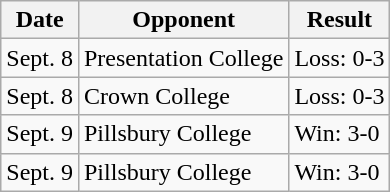<table class="wikitable">
<tr>
<th>Date</th>
<th>Opponent</th>
<th>Result</th>
</tr>
<tr>
<td>Sept. 8</td>
<td>Presentation College</td>
<td>Loss: 0-3</td>
</tr>
<tr>
<td>Sept. 8</td>
<td>Crown College</td>
<td>Loss: 0-3</td>
</tr>
<tr>
<td>Sept. 9</td>
<td>Pillsbury College</td>
<td>Win: 3-0</td>
</tr>
<tr>
<td>Sept. 9</td>
<td>Pillsbury College</td>
<td>Win: 3-0</td>
</tr>
</table>
